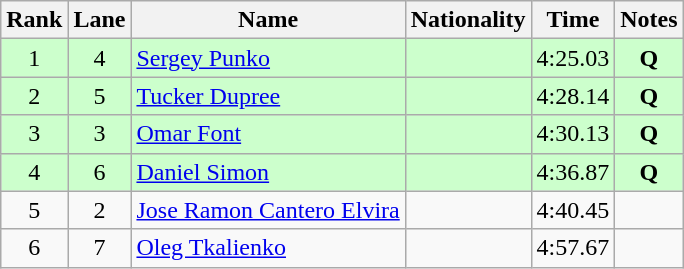<table class="wikitable">
<tr>
<th>Rank</th>
<th>Lane</th>
<th>Name</th>
<th>Nationality</th>
<th>Time</th>
<th>Notes</th>
</tr>
<tr bgcolor=ccffcc>
<td align=center>1</td>
<td align=center>4</td>
<td><a href='#'>Sergey Punko</a></td>
<td></td>
<td align=center>4:25.03</td>
<td align=center><strong>Q</strong></td>
</tr>
<tr bgcolor=ccffcc>
<td align=center>2</td>
<td align=center>5</td>
<td><a href='#'>Tucker Dupree</a></td>
<td></td>
<td align=center>4:28.14</td>
<td align=center><strong>Q</strong></td>
</tr>
<tr bgcolor=ccffcc>
<td align=center>3</td>
<td align=center>3</td>
<td><a href='#'>Omar Font</a></td>
<td></td>
<td align=center>4:30.13</td>
<td align=center><strong>Q</strong></td>
</tr>
<tr bgcolor=ccffcc>
<td align=center>4</td>
<td align=center>6</td>
<td><a href='#'>Daniel Simon</a></td>
<td></td>
<td align=center>4:36.87</td>
<td align=center><strong>Q</strong></td>
</tr>
<tr>
<td align=center>5</td>
<td align=center>2</td>
<td><a href='#'>Jose Ramon Cantero Elvira</a></td>
<td></td>
<td align=center>4:40.45</td>
<td align=center></td>
</tr>
<tr>
<td align=center>6</td>
<td align=center>7</td>
<td><a href='#'>Oleg Tkalienko</a></td>
<td></td>
<td align=center>4:57.67</td>
<td align=center></td>
</tr>
</table>
